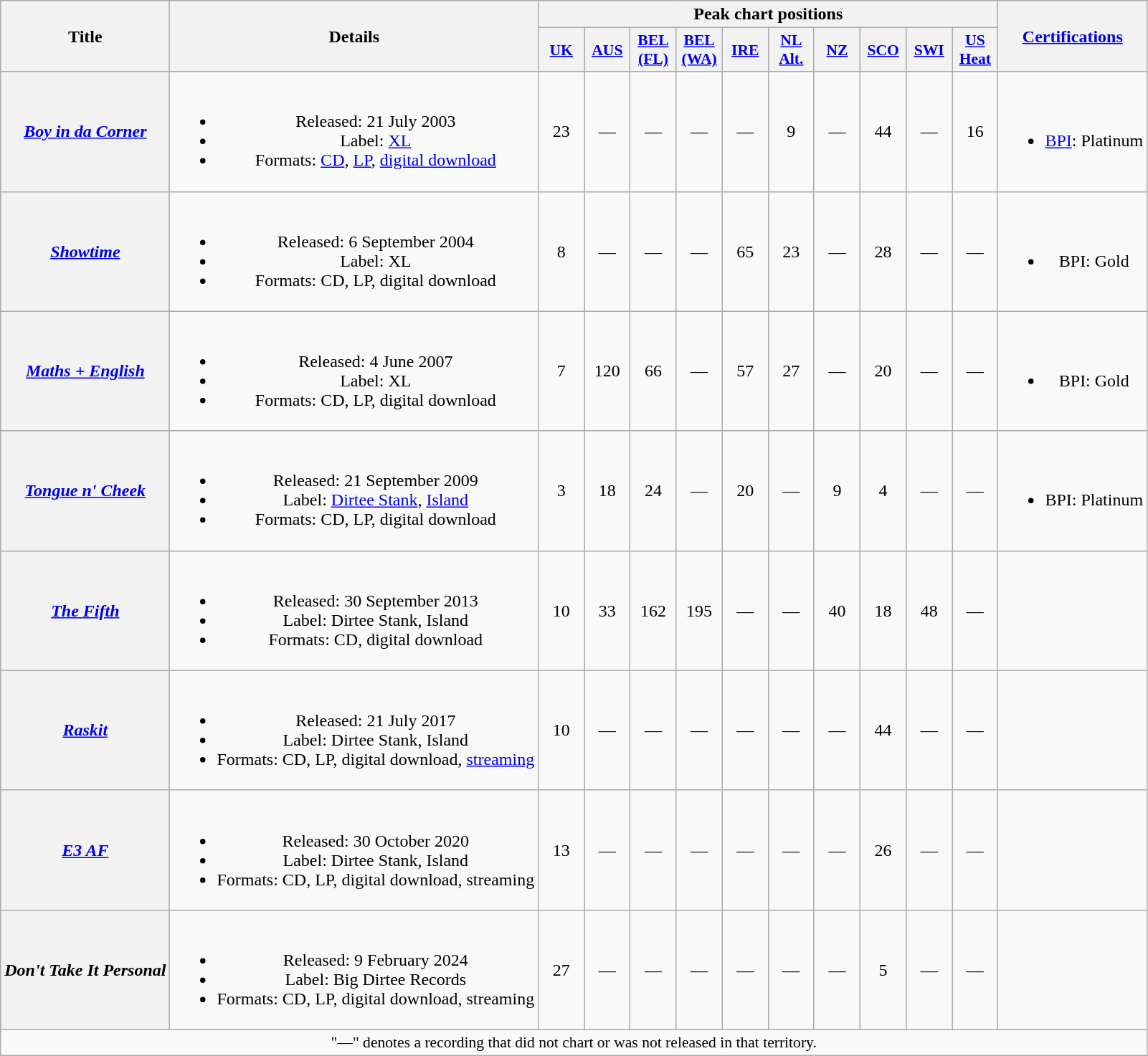<table class="wikitable plainrowheaders" style="text-align:center;">
<tr>
<th scope="col" rowspan="2">Title</th>
<th scope="col" rowspan="2">Details</th>
<th scope="col" colspan="10">Peak chart positions</th>
<th scope="col" rowspan="2"><a href='#'>Certifications</a></th>
</tr>
<tr>
<th scope="col" style="width:2.5em;font-size:90%;"><a href='#'>UK</a><br></th>
<th scope="col" style="width:2.5em;font-size:90%;"><a href='#'>AUS</a><br></th>
<th scope="col" style="width:2.5em;font-size:90%;"><a href='#'>BEL<br>(FL)</a><br></th>
<th scope="col" style="width:2.5em;font-size:90%;"><a href='#'>BEL<br>(WA)</a><br></th>
<th scope="col" style="width:2.5em;font-size:90%;"><a href='#'>IRE</a><br></th>
<th scope="col" style="width:2.5em;font-size:90%;"><a href='#'>NL<br>Alt.</a><br></th>
<th scope="col" style="width:2.5em;font-size:90%;"><a href='#'>NZ</a><br></th>
<th scope="col" style="width:2.5em;font-size:90%;"><a href='#'>SCO</a><br></th>
<th scope="col" style="width:2.5em;font-size:90%;"><a href='#'>SWI</a><br></th>
<th scope="col" style="width:2.5em;font-size:90%;"><a href='#'>US<br>Heat</a><br></th>
</tr>
<tr>
<th scope="row"><em><a href='#'>Boy in da Corner</a></em></th>
<td><br><ul><li>Released: 21 July 2003</li><li>Label: <a href='#'>XL</a></li><li>Formats: <a href='#'>CD</a>, <a href='#'>LP</a>, <a href='#'>digital download</a></li></ul></td>
<td>23</td>
<td>—</td>
<td>—</td>
<td>—</td>
<td>—</td>
<td>9</td>
<td>—</td>
<td>44</td>
<td>—</td>
<td>16</td>
<td><br><ul><li><a href='#'>BPI</a>: Platinum</li></ul></td>
</tr>
<tr>
<th scope="row"><em><a href='#'>Showtime</a></em></th>
<td><br><ul><li>Released: 6 September 2004</li><li>Label: XL</li><li>Formats: CD, LP, digital download</li></ul></td>
<td>8</td>
<td>—</td>
<td>—</td>
<td>—</td>
<td>65</td>
<td>23</td>
<td>—</td>
<td>28</td>
<td>—</td>
<td>—</td>
<td><br><ul><li>BPI: Gold</li></ul></td>
</tr>
<tr>
<th scope="row"><em><a href='#'>Maths + English</a></em></th>
<td><br><ul><li>Released: 4 June 2007</li><li>Label: XL</li><li>Formats: CD, LP, digital download</li></ul></td>
<td>7</td>
<td>120</td>
<td>66</td>
<td>—</td>
<td>57</td>
<td>27</td>
<td>—</td>
<td>20</td>
<td>—</td>
<td>—</td>
<td><br><ul><li>BPI: Gold</li></ul></td>
</tr>
<tr>
<th scope="row"><em><a href='#'>Tongue n' Cheek</a></em></th>
<td><br><ul><li>Released: 21 September 2009</li><li>Label: <a href='#'>Dirtee Stank</a>, <a href='#'>Island</a></li><li>Formats: CD, LP, digital download</li></ul></td>
<td>3</td>
<td>18</td>
<td>24</td>
<td>—</td>
<td>20</td>
<td>—</td>
<td>9</td>
<td>4</td>
<td>—</td>
<td>—</td>
<td><br><ul><li>BPI: Platinum</li></ul></td>
</tr>
<tr>
<th scope="row"><em><a href='#'>The Fifth</a></em></th>
<td><br><ul><li>Released: 30 September 2013</li><li>Label: Dirtee Stank, Island</li><li>Formats: CD, digital download</li></ul></td>
<td>10</td>
<td>33</td>
<td>162</td>
<td>195</td>
<td>—</td>
<td>—</td>
<td>40</td>
<td>18</td>
<td>48</td>
<td>—</td>
<td></td>
</tr>
<tr>
<th scope="row"><em><a href='#'>Raskit</a></em></th>
<td><br><ul><li>Released: 21 July 2017</li><li>Label: Dirtee Stank, Island</li><li>Formats: CD, LP, digital download, <a href='#'>streaming</a></li></ul></td>
<td>10</td>
<td>—</td>
<td>—</td>
<td>—</td>
<td>—</td>
<td>—</td>
<td>—</td>
<td>44</td>
<td>—</td>
<td>—</td>
<td></td>
</tr>
<tr>
<th scope="row"><em><a href='#'>E3 AF</a></em></th>
<td><br><ul><li>Released: 30 October 2020</li><li>Label: Dirtee Stank, Island</li><li>Formats: CD, LP, digital download, streaming</li></ul></td>
<td>13</td>
<td>—</td>
<td>—</td>
<td>—</td>
<td>—</td>
<td>—</td>
<td>—</td>
<td>26</td>
<td>—</td>
<td>—</td>
<td></td>
</tr>
<tr>
<th scope="row"><em>Don't Take It Personal</em></th>
<td><br><ul><li>Released: 9 February 2024</li><li>Label: Big Dirtee Records</li><li>Formats: CD, LP, digital download, streaming</li></ul></td>
<td>27</td>
<td>—</td>
<td>—</td>
<td>—</td>
<td>—</td>
<td>—</td>
<td>—</td>
<td>5</td>
<td>—</td>
<td>—</td>
<td></td>
</tr>
<tr>
<td colspan="14" style="font-size:90%">"—" denotes a recording that did not chart or was not released in that territory.</td>
</tr>
</table>
